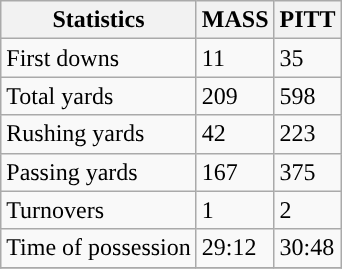<table class="wikitable">
<tr>
<th>Statistics</th>
<th>MASS</th>
<th>PITT</th>
</tr>
<tr>
<td>First downs</td>
<td>11</td>
<td>35</td>
</tr>
<tr>
<td>Total yards</td>
<td>209</td>
<td>598</td>
</tr>
<tr>
<td>Rushing yards</td>
<td>42</td>
<td>223</td>
</tr>
<tr>
<td>Passing yards</td>
<td>167</td>
<td>375</td>
</tr>
<tr>
<td>Turnovers</td>
<td>1</td>
<td>2</td>
</tr>
<tr>
<td>Time of possession</td>
<td>29:12</td>
<td>30:48</td>
</tr>
<tr>
</tr>
</table>
